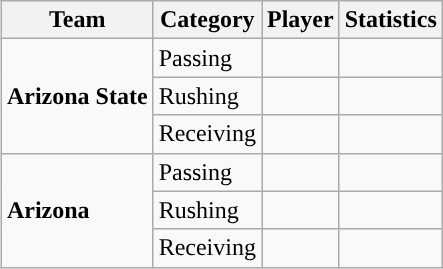<table class="wikitable" style="float: right;">
<tr>
<th>Team</th>
<th>Category</th>
<th>Player</th>
<th>Statistics</th>
</tr>
<tr>
<td rowspan=3><strong>Arizona State</strong></td>
<td>Passing</td>
<td></td>
<td></td>
</tr>
<tr>
<td>Rushing</td>
<td></td>
<td></td>
</tr>
<tr>
<td>Receiving</td>
<td></td>
<td></td>
</tr>
<tr>
<td rowspan=3><strong>Arizona</strong></td>
<td>Passing</td>
<td></td>
<td></td>
</tr>
<tr>
<td>Rushing</td>
<td></td>
<td></td>
</tr>
<tr>
<td>Receiving</td>
<td></td>
<td></td>
</tr>
</table>
